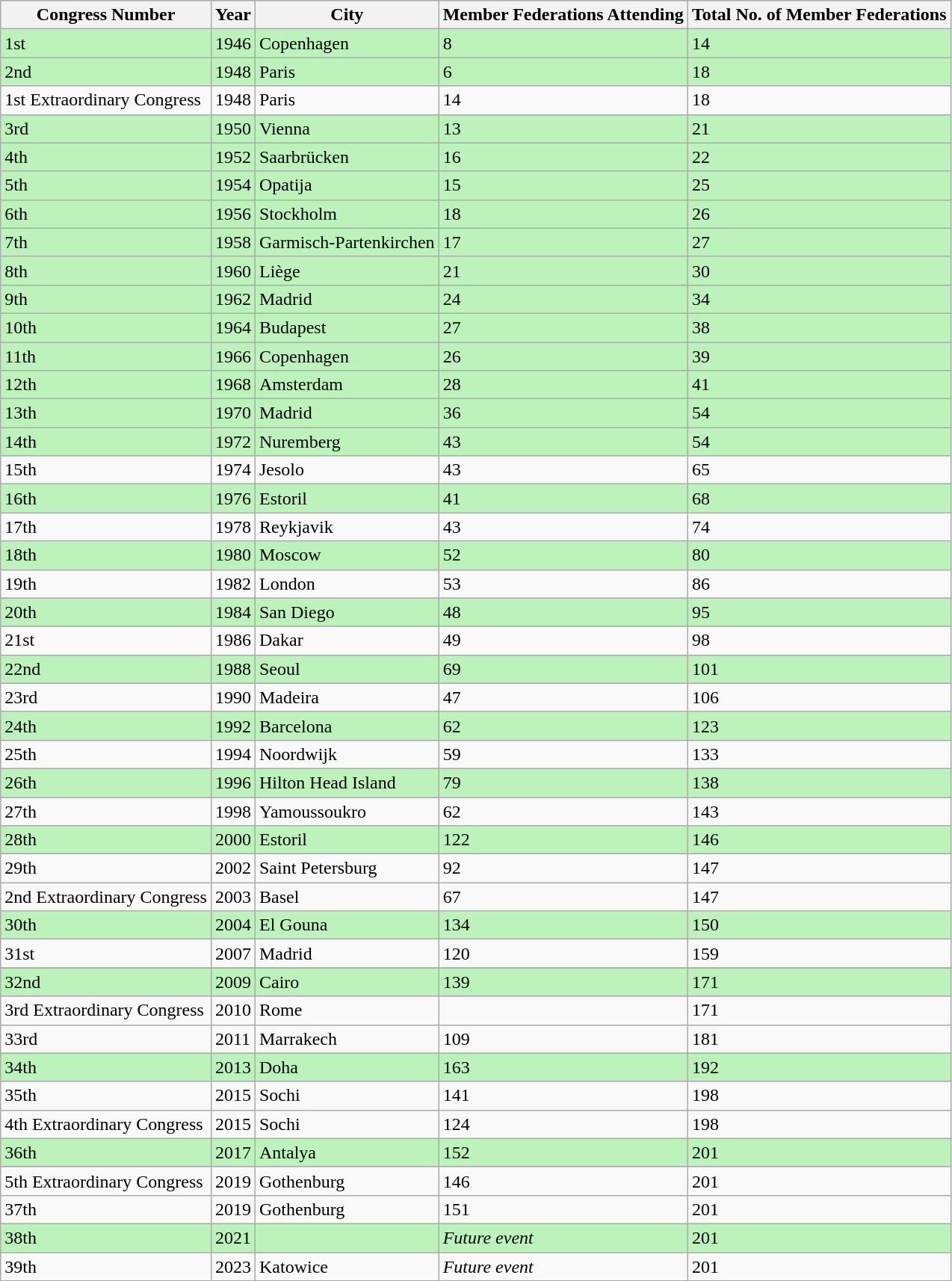<table class="wikitable">
<tr>
<th>Congress Number</th>
<th>Year</th>
<th>City</th>
<th>Member Federations Attending</th>
<th>Total No. of Member Federations</th>
</tr>
<tr bgcolor=#BBF3BB>
<td>1st</td>
<td>1946</td>
<td>Copenhagen</td>
<td>8</td>
<td>14</td>
</tr>
<tr bgcolor=#BBF3BB>
<td>2nd</td>
<td>1948</td>
<td>Paris</td>
<td>6</td>
<td>18</td>
</tr>
<tr>
<td>1st Extraordinary Congress</td>
<td>1948</td>
<td>Paris</td>
<td>14</td>
<td>18</td>
</tr>
<tr bgcolor=#BBF3BB>
<td>3rd</td>
<td>1950</td>
<td>Vienna</td>
<td>13</td>
<td>21</td>
</tr>
<tr bgcolor=#BBF3BB>
<td>4th</td>
<td>1952</td>
<td>Saarbrücken</td>
<td>16</td>
<td>22</td>
</tr>
<tr bgcolor=#BBF3BB>
<td>5th</td>
<td>1954</td>
<td>Opatija</td>
<td>15</td>
<td>25</td>
</tr>
<tr bgcolor=#BBF3BB>
<td>6th</td>
<td>1956</td>
<td>Stockholm</td>
<td>18</td>
<td>26</td>
</tr>
<tr bgcolor=#BBF3BB>
<td>7th</td>
<td>1958</td>
<td>Garmisch-Partenkirchen</td>
<td>17</td>
<td>27</td>
</tr>
<tr bgcolor=#BBF3BB>
<td>8th</td>
<td>1960</td>
<td>Liège</td>
<td>21</td>
<td>30</td>
</tr>
<tr bgcolor=#BBF3BB>
<td>9th</td>
<td>1962</td>
<td>Madrid</td>
<td>24</td>
<td>34</td>
</tr>
<tr bgcolor=#BBF3BB>
<td>10th</td>
<td>1964</td>
<td>Budapest</td>
<td>27</td>
<td>38</td>
</tr>
<tr bgcolor=#BBF3BB>
<td>11th</td>
<td>1966</td>
<td>Copenhagen</td>
<td>26</td>
<td>39</td>
</tr>
<tr bgcolor=#BBF3BB>
<td>12th</td>
<td>1968</td>
<td>Amsterdam</td>
<td>28</td>
<td>41</td>
</tr>
<tr bgcolor=#BBF3BB>
<td>13th</td>
<td>1970</td>
<td>Madrid</td>
<td>36</td>
<td>54</td>
</tr>
<tr bgcolor=#BBF3BB>
<td>14th</td>
<td>1972</td>
<td>Nuremberg</td>
<td>43</td>
<td>54</td>
</tr>
<tr>
<td>15th</td>
<td>1974</td>
<td>Jesolo</td>
<td>43</td>
<td>65</td>
</tr>
<tr bgcolor=#BBF3BB>
<td>16th</td>
<td>1976</td>
<td>Estoril</td>
<td>41</td>
<td>68</td>
</tr>
<tr>
<td>17th</td>
<td>1978</td>
<td>Reykjavik</td>
<td>43</td>
<td>74</td>
</tr>
<tr bgcolor=#BBF3BB>
<td>18th</td>
<td>1980</td>
<td>Moscow</td>
<td>52</td>
<td>80</td>
</tr>
<tr>
<td>19th</td>
<td>1982</td>
<td>London</td>
<td>53</td>
<td>86</td>
</tr>
<tr bgcolor=#BBF3BB>
<td>20th</td>
<td>1984</td>
<td>San Diego</td>
<td>48</td>
<td>95</td>
</tr>
<tr>
<td>21st</td>
<td>1986</td>
<td>Dakar</td>
<td>49</td>
<td>98</td>
</tr>
<tr bgcolor=#BBF3BB>
<td>22nd</td>
<td>1988</td>
<td>Seoul</td>
<td>69</td>
<td>101</td>
</tr>
<tr>
<td>23rd</td>
<td>1990</td>
<td>Madeira</td>
<td>47</td>
<td>106</td>
</tr>
<tr bgcolor=#BBF3BB>
<td>24th</td>
<td>1992</td>
<td>Barcelona</td>
<td>62</td>
<td>123</td>
</tr>
<tr>
<td>25th</td>
<td>1994</td>
<td>Noordwijk</td>
<td>59</td>
<td>133</td>
</tr>
<tr bgcolor=#BBF3BB>
<td>26th</td>
<td>1996</td>
<td>Hilton Head Island</td>
<td>79</td>
<td>138</td>
</tr>
<tr>
<td>27th</td>
<td>1998</td>
<td>Yamoussoukro</td>
<td>62</td>
<td>143</td>
</tr>
<tr bgcolor=#BBF3BB>
<td>28th</td>
<td>2000</td>
<td>Estoril</td>
<td>122</td>
<td>146</td>
</tr>
<tr>
<td>29th</td>
<td>2002</td>
<td>Saint Petersburg</td>
<td>92</td>
<td>147</td>
</tr>
<tr>
<td>2nd Extraordinary Congress</td>
<td>2003</td>
<td>Basel</td>
<td>67</td>
<td>147</td>
</tr>
<tr bgcolor=#BBF3BB>
<td>30th</td>
<td>2004</td>
<td>El Gouna</td>
<td>134</td>
<td>150</td>
</tr>
<tr>
<td>31st</td>
<td>2007</td>
<td>Madrid</td>
<td>120</td>
<td>159</td>
</tr>
<tr>
</tr>
<tr bgcolor=#BBF3BB>
<td>32nd</td>
<td>2009</td>
<td>Cairo</td>
<td>139</td>
<td>171</td>
</tr>
<tr>
<td>3rd Extraordinary Congress</td>
<td>2010</td>
<td>Rome</td>
<td></td>
<td>171</td>
</tr>
<tr>
<td>33rd</td>
<td>2011</td>
<td>Marrakech</td>
<td>109</td>
<td>181</td>
</tr>
<tr bgcolor=#BBF3BB>
<td>34th</td>
<td>2013</td>
<td>Doha</td>
<td>163</td>
<td>192</td>
</tr>
<tr>
<td>35th</td>
<td>2015</td>
<td>Sochi</td>
<td>141</td>
<td>198</td>
</tr>
<tr>
<td>4th Extraordinary Congress</td>
<td>2015</td>
<td>Sochi</td>
<td>124</td>
<td>198</td>
</tr>
<tr bgcolor=#BBF3BB>
<td>36th</td>
<td>2017</td>
<td>Antalya</td>
<td>152</td>
<td>201</td>
</tr>
<tr>
<td>5th Extraordinary Congress</td>
<td>2019</td>
<td>Gothenburg</td>
<td>146</td>
<td>201</td>
</tr>
<tr>
<td>37th</td>
<td>2019</td>
<td>Gothenburg</td>
<td>151</td>
<td>201</td>
</tr>
<tr bgcolor=#BBF3BB>
<td>38th</td>
<td>2021</td>
<td> </td>
<td><em>Future event</em></td>
<td>201</td>
</tr>
<tr>
<td>39th</td>
<td>2023</td>
<td>Katowice</td>
<td><em>Future event</em></td>
<td>201</td>
</tr>
</table>
